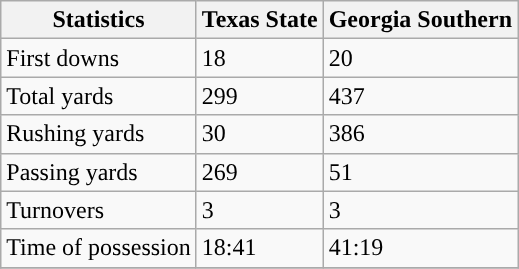<table class="wikitable">
<tr>
<th>Statistics</th>
<th>Texas State</th>
<th>Georgia Southern</th>
</tr>
<tr>
<td>First downs</td>
<td>18</td>
<td>20</td>
</tr>
<tr>
<td>Total yards</td>
<td>299</td>
<td>437</td>
</tr>
<tr>
<td>Rushing yards</td>
<td>30</td>
<td>386</td>
</tr>
<tr>
<td>Passing yards</td>
<td>269</td>
<td>51</td>
</tr>
<tr>
<td>Turnovers</td>
<td>3</td>
<td>3</td>
</tr>
<tr>
<td>Time of possession</td>
<td>18:41</td>
<td>41:19</td>
</tr>
<tr>
</tr>
</table>
